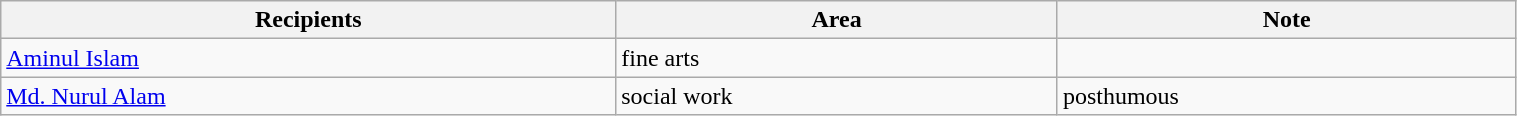<table class="wikitable" style="width:80%;">
<tr>
<th>Recipients</th>
<th>Area</th>
<th>Note</th>
</tr>
<tr>
<td><a href='#'>Aminul Islam</a></td>
<td>fine arts</td>
<td></td>
</tr>
<tr>
<td><a href='#'>Md. Nurul Alam</a></td>
<td>social work</td>
<td>posthumous</td>
</tr>
</table>
